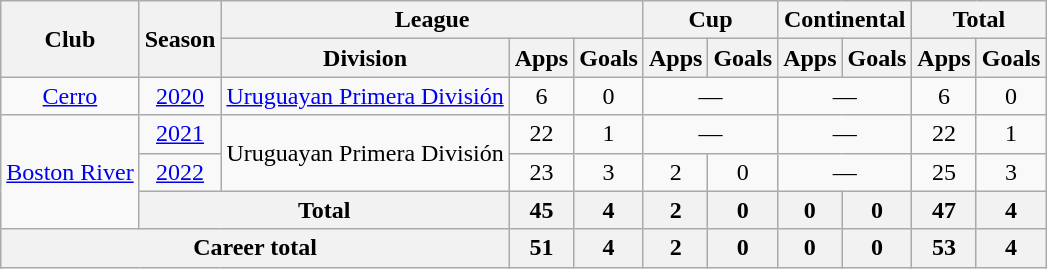<table class="wikitable" Style="text-align: center">
<tr>
<th rowspan="2">Club</th>
<th rowspan="2">Season</th>
<th colspan="3">League</th>
<th colspan="2">Cup</th>
<th colspan="2">Continental</th>
<th colspan="2">Total</th>
</tr>
<tr>
<th>Division</th>
<th>Apps</th>
<th>Goals</th>
<th>Apps</th>
<th>Goals</th>
<th>Apps</th>
<th>Goals</th>
<th>Apps</th>
<th>Goals</th>
</tr>
<tr>
<td><a href='#'>Cerro</a></td>
<td><a href='#'>2020</a></td>
<td><a href='#'>Uruguayan Primera División</a></td>
<td>6</td>
<td>0</td>
<td colspan="2">—</td>
<td colspan="2">—</td>
<td>6</td>
<td>0</td>
</tr>
<tr>
<td rowspan="3"><a href='#'>Boston River</a></td>
<td><a href='#'>2021</a></td>
<td rowspan="2">Uruguayan Primera División</td>
<td>22</td>
<td>1</td>
<td colspan="2">—</td>
<td colspan="2">—</td>
<td>22</td>
<td>1</td>
</tr>
<tr>
<td><a href='#'>2022</a></td>
<td>23</td>
<td>3</td>
<td>2</td>
<td>0</td>
<td colspan="2">—</td>
<td>25</td>
<td>3</td>
</tr>
<tr>
<th colspan="2">Total</th>
<th>45</th>
<th>4</th>
<th>2</th>
<th>0</th>
<th>0</th>
<th>0</th>
<th>47</th>
<th>4</th>
</tr>
<tr>
<th colspan="3">Career total</th>
<th>51</th>
<th>4</th>
<th>2</th>
<th>0</th>
<th>0</th>
<th>0</th>
<th>53</th>
<th>4</th>
</tr>
</table>
